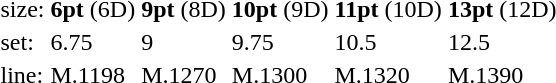<table style="margin-left:40px;">
<tr>
<td>size:</td>
<td><strong>6pt</strong> (6D)</td>
<td><strong>9pt</strong> (8D)</td>
<td><strong>10pt</strong> (9D)</td>
<td><strong>11pt</strong> (10D)</td>
<td><strong>13pt</strong> (12D)</td>
</tr>
<tr>
<td>set:</td>
<td>6.75</td>
<td>9</td>
<td>9.75</td>
<td>10.5</td>
<td>12.5</td>
</tr>
<tr>
<td>line:</td>
<td>M.1198</td>
<td>M.1270</td>
<td>M.1300</td>
<td>M.1320</td>
<td>M.1390</td>
</tr>
</table>
